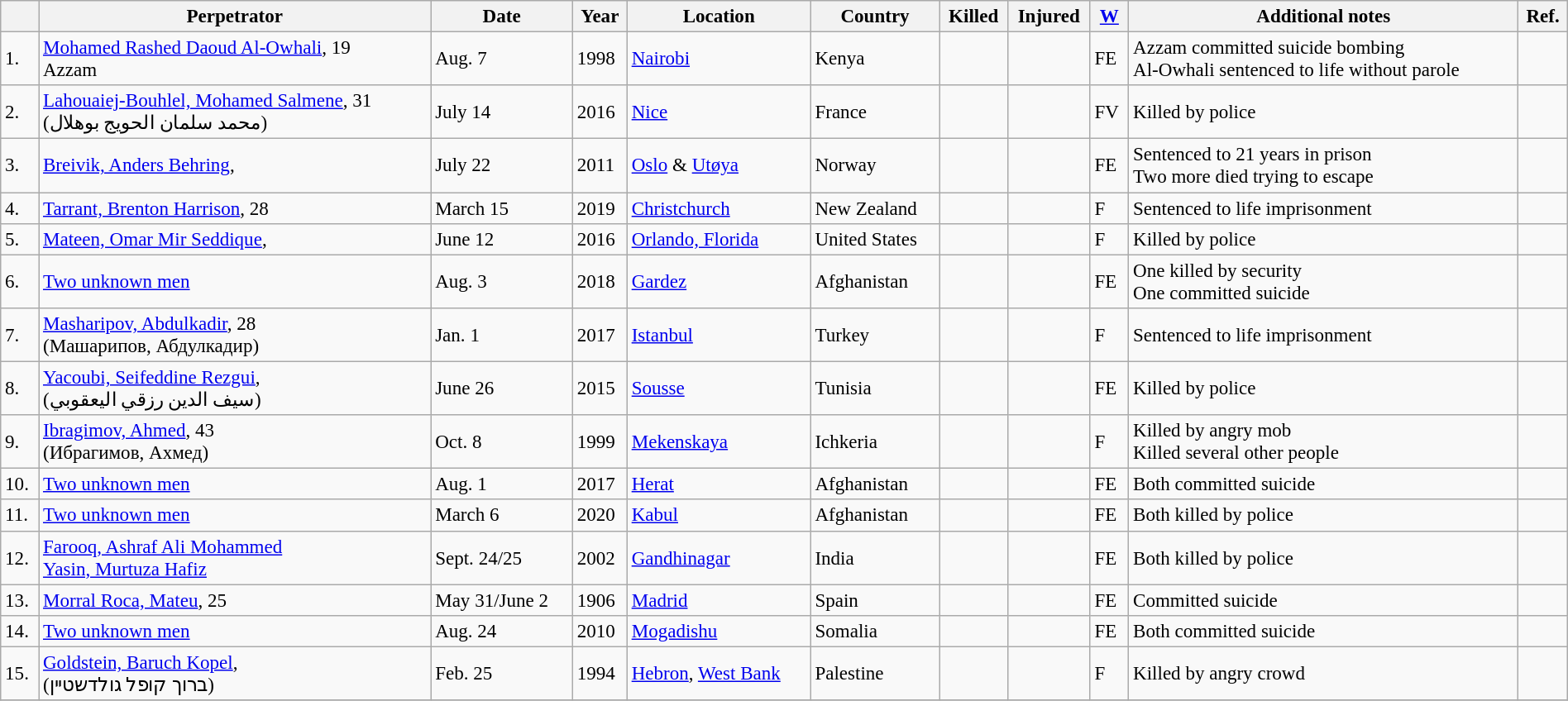<table class="wikitable sortable" style="width:100%; font-size:96%;">
<tr>
<th></th>
<th>Perpetrator</th>
<th>Date</th>
<th>Year</th>
<th>Location</th>
<th>Country</th>
<th>Killed</th>
<th>Injured</th>
<th><a href='#'>W</a></th>
<th>Additional notes</th>
<th class="unsortable">Ref.</th>
</tr>
<tr>
<td>1.</td>
<td><a href='#'>Mohamed Rashed Daoud Al-Owhali</a>, 19 <br> Azzam</td>
<td> Aug. 7</td>
<td>1998</td>
<td><a href='#'>Nairobi</a></td>
<td>Kenya</td>
<td></td>
<td></td>
<td>FE</td>
<td>Azzam committed suicide bombing <br> Al-Owhali sentenced to life without parole</td>
<td></td>
</tr>
<tr>
<td>2.</td>
<td><a href='#'>Lahouaiej-Bouhlel, Mohamed Salmene</a>, 31 <br> (محمد سلمان الحويج بوهلال)</td>
<td> July 14</td>
<td>2016</td>
<td><a href='#'>Nice</a></td>
<td>France</td>
<td></td>
<td></td>
<td>FV</td>
<td>Killed by police</td>
<td></td>
</tr>
<tr>
<td>3.</td>
<td><a href='#'>Breivik, Anders Behring</a>, </td>
<td> July 22</td>
<td>2011</td>
<td><a href='#'>Oslo</a> & <a href='#'>Utøya</a></td>
<td>Norway</td>
<td></td>
<td></td>
<td>FE</td>
<td>Sentenced to 21 years in prison<br>Two more died trying to escape</td>
<td></td>
</tr>
<tr>
<td>4.</td>
<td><a href='#'>Tarrant, Brenton Harrison</a>, 28</td>
<td> March 15</td>
<td>2019</td>
<td><a href='#'>Christchurch</a></td>
<td>New Zealand</td>
<td></td>
<td></td>
<td>F</td>
<td>Sentenced to life imprisonment</td>
<td></td>
</tr>
<tr>
<td>5.</td>
<td><a href='#'>Mateen, Omar Mir Seddique</a>, </td>
<td> June 12</td>
<td>2016</td>
<td><a href='#'>Orlando, Florida</a></td>
<td>United States</td>
<td></td>
<td></td>
<td>F</td>
<td>Killed by police</td>
<td></td>
</tr>
<tr>
<td>6.</td>
<td><a href='#'>Two unknown men</a></td>
<td> Aug. 3</td>
<td>2018</td>
<td><a href='#'>Gardez</a></td>
<td>Afghanistan</td>
<td></td>
<td></td>
<td>FE</td>
<td>One killed by security<br>One committed suicide</td>
<td></td>
</tr>
<tr>
<td>7.</td>
<td><a href='#'>Masharipov, Abdulkadir</a>, 28 <br> (Машарипов, Абдулкадир)</td>
<td> Jan. 1</td>
<td>2017</td>
<td><a href='#'>Istanbul</a></td>
<td>Turkey</td>
<td></td>
<td></td>
<td>F</td>
<td>Sentenced to life imprisonment</td>
<td></td>
</tr>
<tr>
<td>8.</td>
<td><a href='#'>Yacoubi, Seifeddine Rezgui</a>,  <br> (سيف الدين رزقي اليعقوبي)</td>
<td> June 26</td>
<td>2015</td>
<td><a href='#'>Sousse</a></td>
<td>Tunisia</td>
<td></td>
<td></td>
<td>FE</td>
<td>Killed by police</td>
<td></td>
</tr>
<tr>
<td>9.</td>
<td><a href='#'>Ibragimov, Ahmed</a>, 43 <br> (Ибрагимов, Ахмед)</td>
<td> Oct. 8</td>
<td>1999</td>
<td><a href='#'>Mekenskaya</a></td>
<td>Ichkeria</td>
<td></td>
<td> </td>
<td>F</td>
<td>Killed by angry mob <br> Killed several other people</td>
<td></td>
</tr>
<tr>
<td>10.</td>
<td><a href='#'>Two unknown men</a></td>
<td> Aug. 1</td>
<td>2017</td>
<td><a href='#'>Herat</a></td>
<td>Afghanistan</td>
<td></td>
<td></td>
<td>FE</td>
<td>Both committed suicide</td>
<td></td>
</tr>
<tr>
<td>11.</td>
<td><a href='#'>Two unknown men</a></td>
<td> March 6</td>
<td>2020</td>
<td><a href='#'>Kabul</a></td>
<td>Afghanistan</td>
<td></td>
<td></td>
<td>FE</td>
<td>Both killed by police</td>
<td></td>
</tr>
<tr>
<td>12.</td>
<td><a href='#'>Farooq, Ashraf Ali Mohammed</a><br><a href='#'>Yasin, Murtuza Hafiz</a></td>
<td> Sept. 24/25</td>
<td>2002</td>
<td><a href='#'>Gandhinagar</a></td>
<td>India</td>
<td></td>
<td> </td>
<td>FE</td>
<td>Both killed by police</td>
<td></td>
</tr>
<tr>
<td>13.</td>
<td><a href='#'>Morral Roca, Mateu</a>, 25</td>
<td> May 31/June 2</td>
<td>1906</td>
<td><a href='#'>Madrid</a></td>
<td>Spain</td>
<td></td>
<td></td>
<td>FE</td>
<td>Committed suicide</td>
<td></td>
</tr>
<tr>
<td>14.</td>
<td><a href='#'>Two unknown men</a></td>
<td> Aug. 24</td>
<td>2010</td>
<td><a href='#'>Mogadishu</a></td>
<td>Somalia</td>
<td></td>
<td></td>
<td>FE</td>
<td>Both committed suicide</td>
<td></td>
</tr>
<tr>
<td>15.</td>
<td><a href='#'>Goldstein, Baruch Kopel</a>, <br>(ברוך קופל גולדשטיין)</td>
<td> Feb. 25</td>
<td>1994</td>
<td><a href='#'>Hebron</a>, <a href='#'>West Bank</a></td>
<td>Palestine</td>
<td></td>
<td> </td>
<td>F</td>
<td>Killed by angry crowd</td>
<td></td>
</tr>
<tr>
</tr>
</table>
